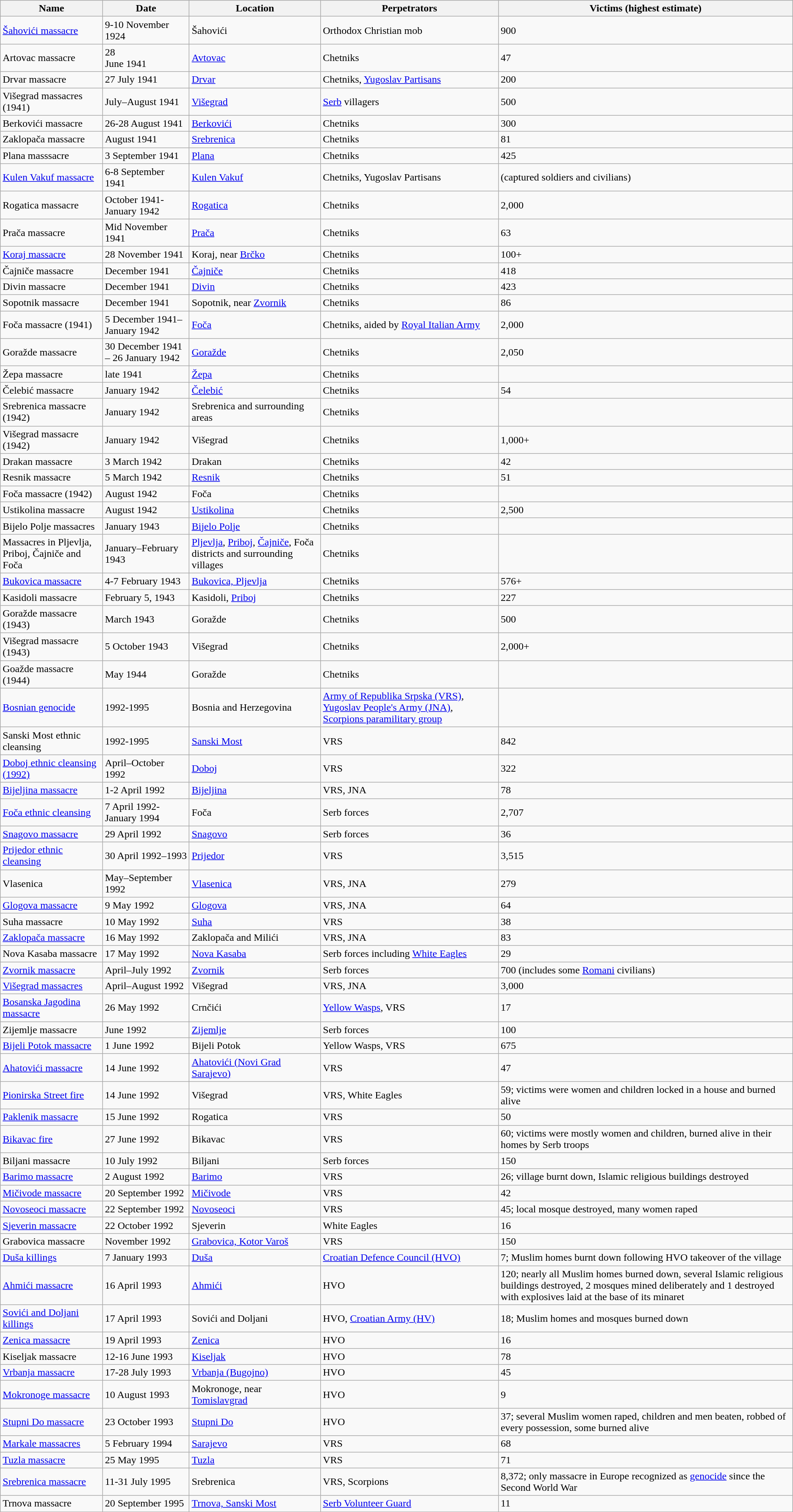<table class="wikitable plainrowheaders sortable">
<tr>
<th>Name</th>
<th>Date</th>
<th>Location</th>
<th>Perpetrators</th>
<th>Victims (highest estimate)</th>
</tr>
<tr>
<td><a href='#'>Šahovići massacre</a></td>
<td>9-10 November 1924</td>
<td>Šahovići</td>
<td>Orthodox Christian mob</td>
<td>900</td>
</tr>
<tr>
<td>Artovac massacre</td>
<td>28<br>June 1941</td>
<td><a href='#'>Avtovac</a></td>
<td> Chetniks</td>
<td>47</td>
</tr>
<tr>
<td>Drvar massacre</td>
<td>27 July 1941</td>
<td><a href='#'>Drvar</a></td>
<td> Chetniks,  <a href='#'>Yugoslav Partisans</a></td>
<td>200</td>
</tr>
<tr>
<td>Višegrad massacres (1941)</td>
<td>July–August 1941</td>
<td><a href='#'>Višegrad</a></td>
<td><a href='#'>Serb</a> villagers</td>
<td>500</td>
</tr>
<tr>
<td>Berkovići massacre</td>
<td>26-28 August 1941</td>
<td><a href='#'>Berkovići</a></td>
<td> Chetniks</td>
<td>300</td>
</tr>
<tr>
<td>Zaklopača massacre</td>
<td>August 1941</td>
<td><a href='#'>Srebrenica</a></td>
<td> Chetniks</td>
<td>81</td>
</tr>
<tr>
<td>Plana masssacre</td>
<td>3 September 1941</td>
<td><a href='#'>Plana</a></td>
<td> Chetniks</td>
<td>425</td>
</tr>
<tr>
<td><a href='#'>Kulen Vakuf massacre</a></td>
<td>6-8 September 1941</td>
<td><a href='#'>Kulen Vakuf</a></td>
<td> Chetniks,  Yugoslav Partisans</td>
<td> (captured soldiers and civilians)</td>
</tr>
<tr>
<td>Rogatica massacre</td>
<td>October 1941-January 1942</td>
<td><a href='#'>Rogatica</a></td>
<td> Chetniks</td>
<td>2,000</td>
</tr>
<tr>
<td>Prača massacre</td>
<td>Mid November 1941</td>
<td><a href='#'>Prača</a></td>
<td> Chetniks</td>
<td>63</td>
</tr>
<tr>
<td><a href='#'>Koraj massacre</a></td>
<td>28 November 1941</td>
<td>Koraj, near <a href='#'>Brčko</a></td>
<td> Chetniks</td>
<td>100+</td>
</tr>
<tr>
<td>Čajniče massacre</td>
<td>December 1941</td>
<td><a href='#'>Čajniče</a></td>
<td> Chetniks</td>
<td>418</td>
</tr>
<tr>
<td>Divin massacre</td>
<td>December 1941</td>
<td><a href='#'>Divin</a></td>
<td> Chetniks</td>
<td>423</td>
</tr>
<tr>
<td>Sopotnik massacre</td>
<td>December 1941</td>
<td>Sopotnik, near <a href='#'>Zvornik</a></td>
<td> Chetniks</td>
<td>86</td>
</tr>
<tr>
<td>Foča massacre (1941)</td>
<td>5 December 1941–January 1942</td>
<td><a href='#'>Foča</a></td>
<td> Chetniks, aided by  <a href='#'>Royal Italian Army</a></td>
<td>2,000</td>
</tr>
<tr>
<td>Goražde massacre</td>
<td>30 December 1941 – 26 January 1942</td>
<td><a href='#'>Goražde</a></td>
<td> Chetniks</td>
<td>2,050</td>
</tr>
<tr>
<td>Žepa massacre</td>
<td>late 1941</td>
<td><a href='#'>Žepa</a></td>
<td> Chetniks</td>
<td></td>
</tr>
<tr>
<td>Čelebić massacre</td>
<td>January 1942</td>
<td><a href='#'>Čelebić</a></td>
<td> Chetniks</td>
<td>54</td>
</tr>
<tr>
<td>Srebrenica massacre (1942)</td>
<td>January 1942</td>
<td>Srebrenica and surrounding areas</td>
<td> Chetniks</td>
<td></td>
</tr>
<tr>
<td>Višegrad massacre (1942)</td>
<td>January 1942</td>
<td>Višegrad</td>
<td> Chetniks</td>
<td>1,000+</td>
</tr>
<tr>
<td>Drakan massacre</td>
<td>3 March 1942</td>
<td>Drakan</td>
<td> Chetniks</td>
<td>42</td>
</tr>
<tr>
<td>Resnik massacre</td>
<td>5 March 1942</td>
<td><a href='#'>Resnik</a></td>
<td> Chetniks</td>
<td>51</td>
</tr>
<tr>
<td>Foča massacre (1942)</td>
<td>August 1942</td>
<td>Foča</td>
<td> Chetniks</td>
<td></td>
</tr>
<tr>
<td>Ustikolina massacre</td>
<td>August 1942</td>
<td><a href='#'>Ustikolina</a></td>
<td> Chetniks</td>
<td>2,500</td>
</tr>
<tr>
<td>Bijelo Polje massacres</td>
<td>January 1943</td>
<td><a href='#'>Bijelo Polje</a></td>
<td> Chetniks</td>
<td></td>
</tr>
<tr>
<td>Massacres in Pljevlja, Priboj, Čajniče and Foča</td>
<td>January–February 1943</td>
<td><a href='#'>Pljevlja</a>, <a href='#'>Priboj</a>, <a href='#'>Čajniče</a>, Foča districts and surrounding villages</td>
<td> Chetniks</td>
<td></td>
</tr>
<tr>
<td><a href='#'>Bukovica massacre</a></td>
<td>4-7 February 1943</td>
<td><a href='#'>Bukovica, Pljevlja</a></td>
<td> Chetniks</td>
<td>576+</td>
</tr>
<tr>
<td>Kasidoli massacre</td>
<td>February 5, 1943</td>
<td>Kasidoli, <a href='#'>Priboj</a></td>
<td> Chetniks</td>
<td>227</td>
</tr>
<tr>
<td>Goražde massacre (1943)</td>
<td>March 1943</td>
<td>Goražde</td>
<td> Chetniks</td>
<td>500</td>
</tr>
<tr>
<td>Višegrad massacre (1943)</td>
<td>5 October 1943</td>
<td>Višegrad</td>
<td> Chetniks</td>
<td>2,000+</td>
</tr>
<tr>
<td>Goažde massacre (1944)</td>
<td>May 1944</td>
<td>Goražde</td>
<td> Chetniks</td>
<td></td>
</tr>
<tr>
<td><a href='#'>Bosnian genocide</a></td>
<td>1992-1995</td>
<td>Bosnia and Herzegovina</td>
<td><a href='#'>Army of Republika Srpska (VRS)</a>,  <a href='#'>Yugoslav People's Army (JNA)</a>, <a href='#'>Scorpions paramilitary group</a></td>
<td></td>
</tr>
<tr>
<td>Sanski Most ethnic cleansing</td>
<td>1992-1995</td>
<td><a href='#'>Sanski Most</a></td>
<td> VRS</td>
<td>842</td>
</tr>
<tr>
<td><a href='#'>Doboj ethnic cleansing (1992)</a></td>
<td>April–October 1992</td>
<td><a href='#'>Doboj</a></td>
<td> VRS</td>
<td>322</td>
</tr>
<tr>
<td><a href='#'>Bijeljina massacre</a></td>
<td>1-2 April 1992</td>
<td><a href='#'>Bijeljina</a></td>
<td> VRS,  JNA</td>
<td>78</td>
</tr>
<tr>
<td><a href='#'>Foča ethnic cleansing</a></td>
<td>7 April 1992-January 1994</td>
<td>Foča</td>
<td> Serb forces</td>
<td>2,707</td>
</tr>
<tr>
<td><a href='#'>Snagovo massacre</a></td>
<td>29 April 1992</td>
<td><a href='#'>Snagovo</a></td>
<td> Serb forces</td>
<td>36</td>
</tr>
<tr>
<td><a href='#'>Prijedor ethnic cleansing</a></td>
<td>30 April 1992–1993</td>
<td><a href='#'>Prijedor</a></td>
<td> VRS</td>
<td>3,515</td>
</tr>
<tr>
<td>Vlasenica</td>
<td>May–September 1992</td>
<td><a href='#'>Vlasenica</a></td>
<td> VRS,  JNA</td>
<td>279</td>
</tr>
<tr>
<td><a href='#'>Glogova massacre</a></td>
<td>9 May 1992</td>
<td><a href='#'>Glogova</a></td>
<td> VRS,  JNA</td>
<td>64</td>
</tr>
<tr>
<td>Suha massacre</td>
<td>10 May 1992</td>
<td><a href='#'>Suha</a></td>
<td> VRS</td>
<td>38</td>
</tr>
<tr>
<td><a href='#'>Zaklopača massacre</a></td>
<td>16 May 1992</td>
<td>Zaklopača and Milići</td>
<td> VRS,  JNA</td>
<td>83</td>
</tr>
<tr>
<td>Nova Kasaba massacre</td>
<td>17 May 1992</td>
<td><a href='#'>Nova Kasaba</a></td>
<td> Serb forces including <a href='#'>White Eagles</a></td>
<td>29</td>
</tr>
<tr>
<td><a href='#'>Zvornik massacre</a></td>
<td>April–July 1992</td>
<td><a href='#'>Zvornik</a></td>
<td> Serb forces</td>
<td>700 (includes some <a href='#'>Romani</a> civilians)</td>
</tr>
<tr>
<td><a href='#'>Višegrad massacres</a></td>
<td>April–August 1992</td>
<td>Višegrad</td>
<td> VRS,  JNA</td>
<td>3,000</td>
</tr>
<tr>
<td><a href='#'>Bosanska Jagodina massacre</a></td>
<td>26 May 1992</td>
<td>Crnčići</td>
<td><a href='#'>Yellow Wasps</a>,  VRS</td>
<td>17</td>
</tr>
<tr>
<td>Zijemlje massacre</td>
<td>June 1992</td>
<td><a href='#'>Zijemlje</a></td>
<td> Serb forces</td>
<td>100</td>
</tr>
<tr>
<td><a href='#'>Bijeli Potok massacre</a></td>
<td>1 June 1992</td>
<td>Bijeli Potok</td>
<td>Yellow Wasps,  VRS</td>
<td>675</td>
</tr>
<tr>
<td><a href='#'>Ahatovići massacre</a></td>
<td>14 June 1992</td>
<td><a href='#'>Ahatovići (Novi Grad Sarajevo)</a></td>
<td> VRS</td>
<td>47</td>
</tr>
<tr>
<td><a href='#'>Pionirska Street fire</a></td>
<td>14 June 1992</td>
<td>Višegrad</td>
<td> VRS, White Eagles</td>
<td>59; victims were women and children locked in a house and burned alive</td>
</tr>
<tr>
<td><a href='#'>Paklenik massacre</a></td>
<td>15 June 1992</td>
<td>Rogatica</td>
<td> VRS</td>
<td>50</td>
</tr>
<tr>
<td><a href='#'>Bikavac fire</a></td>
<td>27 June 1992</td>
<td>Bikavac</td>
<td> VRS</td>
<td>60; victims were mostly women and children, burned alive in their homes by Serb troops</td>
</tr>
<tr>
<td>Biljani massacre</td>
<td>10 July 1992</td>
<td>Biljani</td>
<td> Serb forces</td>
<td>150</td>
</tr>
<tr>
<td><a href='#'>Barimo massacre</a></td>
<td>2 August 1992</td>
<td><a href='#'>Barimo</a></td>
<td> VRS</td>
<td>26; village burnt down, Islamic religious buildings destroyed</td>
</tr>
<tr>
<td><a href='#'>Mičivode massacre</a></td>
<td>20 September 1992</td>
<td><a href='#'>Mičivode</a></td>
<td> VRS</td>
<td>42</td>
</tr>
<tr>
<td><a href='#'>Novoseoci massacre</a></td>
<td>22 September  1992</td>
<td><a href='#'>Novoseoci</a></td>
<td> VRS</td>
<td>45; local mosque destroyed, many women raped</td>
</tr>
<tr>
<td><a href='#'>Sjeverin massacre</a></td>
<td>22 October 1992</td>
<td>Sjeverin</td>
<td>White Eagles</td>
<td>16</td>
</tr>
<tr>
<td>Grabovica massacre</td>
<td>November 1992</td>
<td><a href='#'>Grabovica, Kotor Varoš</a></td>
<td> VRS</td>
<td>150</td>
</tr>
<tr>
<td><a href='#'>Duša killings</a></td>
<td>7 January 1993</td>
<td><a href='#'>Duša</a></td>
<td> <a href='#'>Croatian Defence Council (HVO)</a></td>
<td>7; Muslim homes burnt down following HVO takeover of the village</td>
</tr>
<tr>
<td><a href='#'>Ahmići massacre</a></td>
<td>16 April 1993</td>
<td><a href='#'>Ahmići</a></td>
<td> HVO</td>
<td>120; nearly all Muslim homes burned down, several Islamic religious buildings destroyed, 2 mosques mined deliberately and 1 destroyed with explosives laid at the base of its minaret</td>
</tr>
<tr>
<td><a href='#'>Sovići and Doljani killings</a></td>
<td>17 April 1993</td>
<td>Sovići and Doljani</td>
<td> HVO,  <a href='#'>Croatian Army (HV)</a></td>
<td>18; Muslim homes and mosques burned down</td>
</tr>
<tr>
<td><a href='#'>Zenica massacre</a></td>
<td>19 April 1993</td>
<td><a href='#'>Zenica</a></td>
<td> HVO</td>
<td>16</td>
</tr>
<tr>
<td>Kiseljak massacre</td>
<td>12-16 June 1993</td>
<td><a href='#'>Kiseljak</a></td>
<td> HVO</td>
<td>78</td>
</tr>
<tr>
<td><a href='#'>Vrbanja massacre</a></td>
<td>17-28 July 1993</td>
<td><a href='#'>Vrbanja (Bugojno)</a></td>
<td> HVO</td>
<td>45</td>
</tr>
<tr>
<td><a href='#'>Mokronoge massacre</a></td>
<td>10 August 1993</td>
<td>Mokronoge, near <a href='#'>Tomislavgrad</a></td>
<td> HVO</td>
<td>9</td>
</tr>
<tr>
<td><a href='#'>Stupni Do massacre</a></td>
<td>23 October 1993</td>
<td><a href='#'>Stupni Do</a></td>
<td> HVO</td>
<td>37; several Muslim women raped, children and men beaten,  robbed of every possession, some burned alive</td>
</tr>
<tr>
<td><a href='#'>Markale massacres</a></td>
<td>5 February 1994</td>
<td><a href='#'>Sarajevo</a></td>
<td> VRS</td>
<td>68</td>
</tr>
<tr>
<td><a href='#'>Tuzla massacre</a></td>
<td>25 May 1995</td>
<td><a href='#'>Tuzla</a></td>
<td> VRS</td>
<td>71</td>
</tr>
<tr>
<td><a href='#'>Srebrenica massacre</a></td>
<td>11-31 July 1995</td>
<td>Srebrenica</td>
<td> VRS,  Scorpions</td>
<td>8,372; only massacre in Europe recognized as <a href='#'>genocide</a> since the Second World War</td>
</tr>
<tr>
<td>Trnova massacre</td>
<td>20 September 1995</td>
<td><a href='#'>Trnova, Sanski Most</a></td>
<td> <a href='#'>Serb Volunteer Guard</a></td>
<td>11</td>
</tr>
</table>
